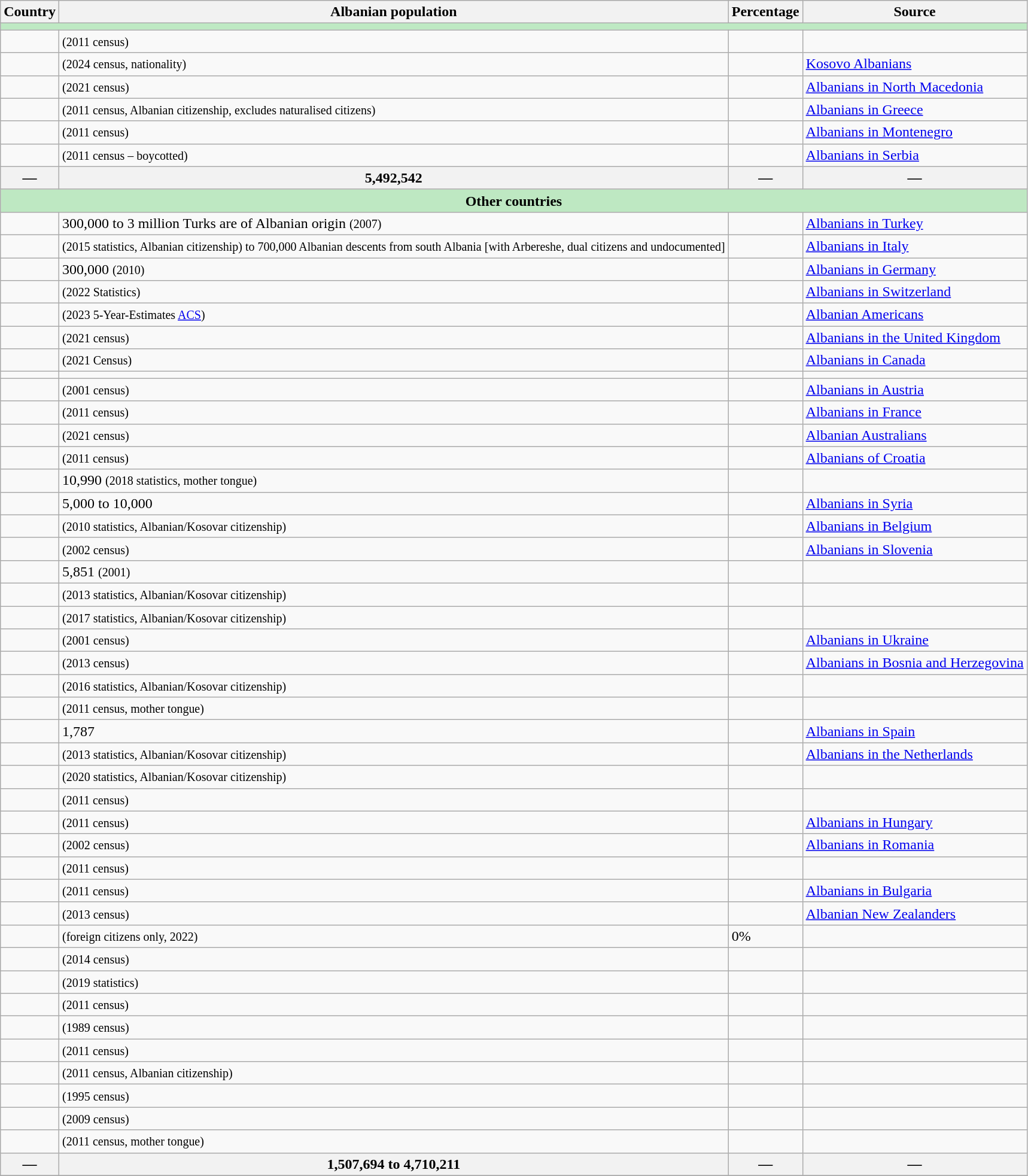<table class="wikitable">
<tr>
<th>Country</th>
<th>Albanian population</th>
<th>Percentage</th>
<th>Source</th>
</tr>
<tr>
<td bgcolor=#BEE9C3 colspan=4 align=center></td>
</tr>
<tr>
<td></td>
<td> <small>(2011 census)</small></td>
<td></td>
<td></td>
</tr>
<tr>
<td></td>
<td> <small>(2024 census, nationality)</small></td>
<td></td>
<td><a href='#'>Kosovo Albanians</a></td>
</tr>
<tr>
<td></td>
<td> <small>(2021 census)</small></td>
<td></td>
<td><a href='#'>Albanians in North Macedonia</a></td>
</tr>
<tr>
<td></td>
<td> <small>(2011 census, Albanian citizenship, excludes naturalised citizens)</small></td>
<td></td>
<td><a href='#'>Albanians in Greece</a></td>
</tr>
<tr>
<td></td>
<td> <small>(2011 census)</small></td>
<td></td>
<td><a href='#'>Albanians in Montenegro</a></td>
</tr>
<tr>
<td></td>
<td> <small>(2011 census – boycotted)</small></td>
<td></td>
<td><a href='#'>Albanians in Serbia</a></td>
</tr>
<tr>
<th align="center">—</th>
<th align="center">5,492,542</th>
<th align="center">—</th>
<th align="center">—</th>
</tr>
<tr>
<td bgcolor=#BEE8C2 colspan=4 align=center><strong>Other countries</strong></td>
</tr>
<tr>
<td></td>
<td>300,000 to 3 million Turks are of Albanian origin <small>(2007)</small></td>
<td></td>
<td><a href='#'>Albanians in Turkey</a></td>
</tr>
<tr>
<td></td>
<td> <small>(2015 statistics, Albanian citizenship) to 700,000 Albanian descents from south Albania [with Arbereshe, dual citizens and undocumented]</small></td>
<td> </td>
<td><a href='#'>Albanians in Italy</a></td>
</tr>
<tr>
<td></td>
<td>300,000 <small>(2010)</small></td>
<td></td>
<td><a href='#'>Albanians in Germany</a></td>
</tr>
<tr>
<td></td>
<td> <small>(2022 Statistics)</small></td>
<td></td>
<td><a href='#'>Albanians in Switzerland</a></td>
</tr>
<tr>
<td></td>
<td> <small>(2023 5-Year-Estimates <a href='#'>ACS</a>)</small></td>
<td></td>
<td><a href='#'>Albanian Americans</a></td>
</tr>
<tr>
<td></td>
<td> <small>(2021 census)</small></td>
<td></td>
<td><a href='#'>Albanians in the United Kingdom</a></td>
</tr>
<tr>
<td></td>
<td> <small>(2021 Census)</small></td>
<td></td>
<td><a href='#'>Albanians in Canada</a></td>
</tr>
<tr>
<td></td>
<td></td>
<td></td>
<td></td>
</tr>
<tr>
<td></td>
<td> <small>(2001 census)</small></td>
<td></td>
<td><a href='#'>Albanians in Austria</a></td>
</tr>
<tr>
<td></td>
<td> <small>(2011 census)</small></td>
<td></td>
<td><a href='#'>Albanians in France</a></td>
</tr>
<tr>
<td></td>
<td> <small>(2021 census)</small></td>
<td></td>
<td><a href='#'>Albanian Australians</a></td>
</tr>
<tr>
<td></td>
<td> <small>(2011 census)</small></td>
<td></td>
<td><a href='#'>Albanians of Croatia</a></td>
</tr>
<tr>
<td></td>
<td>10,990 <small>(2018 statistics, mother tongue)</small></td>
<td></td>
<td></td>
</tr>
<tr>
<td></td>
<td>5,000 to 10,000</td>
<td></td>
<td><a href='#'>Albanians in Syria</a></td>
</tr>
<tr>
<td></td>
<td> <small>(2010 statistics, Albanian/Kosovar citizenship)</small></td>
<td></td>
<td><a href='#'>Albanians in Belgium</a></td>
</tr>
<tr>
<td></td>
<td> <small>(2002 census)</small></td>
<td></td>
<td><a href='#'>Albanians in Slovenia</a></td>
</tr>
<tr>
<td></td>
<td>5,851 <small>(2001)</small></td>
<td></td>
<td></td>
</tr>
<tr>
<td></td>
<td> <small>(2013 statistics, Albanian/Kosovar citizenship)</small></td>
<td></td>
<td></td>
</tr>
<tr>
<td></td>
<td> <small>(2017 statistics, Albanian/Kosovar citizenship)</small></td>
<td></td>
<td></td>
</tr>
<tr>
<td></td>
<td> <small>(2001 census)</small></td>
<td></td>
<td><a href='#'>Albanians in Ukraine</a></td>
</tr>
<tr>
<td></td>
<td> <small>(2013 census)</small></td>
<td></td>
<td><a href='#'>Albanians in Bosnia and Herzegovina</a></td>
</tr>
<tr>
<td></td>
<td> <small>(2016 statistics, Albanian/Kosovar citizenship)</small></td>
<td></td>
<td></td>
</tr>
<tr>
<td></td>
<td> <small>(2011 census, mother tongue)</small></td>
<td></td>
<td></td>
</tr>
<tr>
<td></td>
<td>1,787</td>
<td></td>
<td><a href='#'>Albanians in Spain</a></td>
</tr>
<tr>
<td></td>
<td> <small>(2013 statistics, Albanian/Kosovar citizenship)</small></td>
<td></td>
<td><a href='#'>Albanians in the Netherlands</a></td>
</tr>
<tr>
<td></td>
<td> <small>(2020 statistics, Albanian/Kosovar citizenship)</small></td>
<td></td>
<td></td>
</tr>
<tr>
<td></td>
<td> <small>(2011 census)</small></td>
<td></td>
<td></td>
</tr>
<tr>
<td></td>
<td> <small>(2011 census)</small></td>
<td></td>
<td><a href='#'>Albanians in Hungary</a></td>
</tr>
<tr>
<td></td>
<td> <small>(2002 census)</small></td>
<td></td>
<td><a href='#'>Albanians in Romania</a></td>
</tr>
<tr>
<td></td>
<td> <small>(2011 census)</small></td>
<td></td>
<td></td>
</tr>
<tr>
<td></td>
<td> <small>(2011 census)</small></td>
<td></td>
<td><a href='#'>Albanians in Bulgaria</a></td>
</tr>
<tr>
<td></td>
<td> <small>(2013 census)</small></td>
<td></td>
<td><a href='#'>Albanian New Zealanders</a></td>
</tr>
<tr>
<td></td>
<td> <small>(foreign citizens only, 2022)</small></td>
<td>0%</td>
<td></td>
</tr>
<tr>
<td></td>
<td> <small>(2014 census)</small></td>
<td></td>
<td></td>
</tr>
<tr>
<td></td>
<td> <small>(2019 statistics)</small></td>
<td></td>
<td></td>
</tr>
<tr>
<td></td>
<td> <small>(2011 census)</small></td>
<td></td>
<td></td>
</tr>
<tr>
<td></td>
<td> <small>(1989 census)</small></td>
<td></td>
<td></td>
</tr>
<tr>
<td></td>
<td> <small>(2011 census)</small></td>
<td></td>
<td></td>
</tr>
<tr>
<td></td>
<td> <small>(2011 census, Albanian citizenship)</small></td>
<td></td>
<td></td>
</tr>
<tr>
<td></td>
<td> <small>(1995 census)</small></td>
<td></td>
<td></td>
</tr>
<tr>
<td></td>
<td> <small>(2009 census)</small></td>
<td></td>
<td></td>
</tr>
<tr>
<td></td>
<td> <small>(2011 census, mother tongue)</small></td>
<td></td>
<td></td>
</tr>
<tr>
<th align="center">—</th>
<th align="center">1,507,694 to 4,710,211</th>
<th align="center">—</th>
<th align="center">—</th>
</tr>
<tr>
</tr>
</table>
